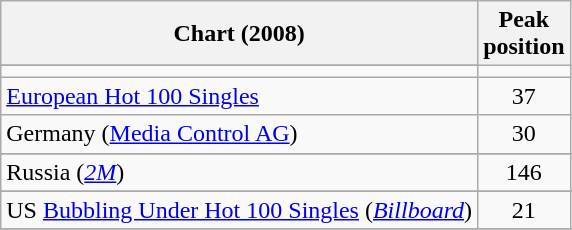<table class="wikitable sortable">
<tr>
<th scope="col">Chart (2008)</th>
<th scope="col">Peak<br>position</th>
</tr>
<tr>
</tr>
<tr>
</tr>
<tr>
<td></td>
</tr>
<tr>
<td><a href='#'>European Hot 100 Singles</a></td>
<td align="center">37</td>
</tr>
<tr>
<td>Germany (<a href='#'>Media Control AG</a>)</td>
<td align="center">30</td>
</tr>
<tr>
</tr>
<tr>
<td>Russia (<em><a href='#'>2M</a></em>)</td>
<td align="center">146</td>
</tr>
<tr>
</tr>
<tr>
</tr>
<tr>
<td>US <a href='#'>Bubbling Under Hot 100 Singles</a> (<em><a href='#'>Billboard</a></em>)</td>
<td align="center">21</td>
</tr>
<tr>
</tr>
</table>
